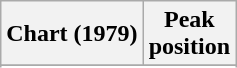<table class="wikitable sortable plainrowheaders">
<tr>
<th>Chart (1979)</th>
<th>Peak<br>position</th>
</tr>
<tr>
</tr>
<tr>
</tr>
<tr>
</tr>
<tr>
</tr>
</table>
